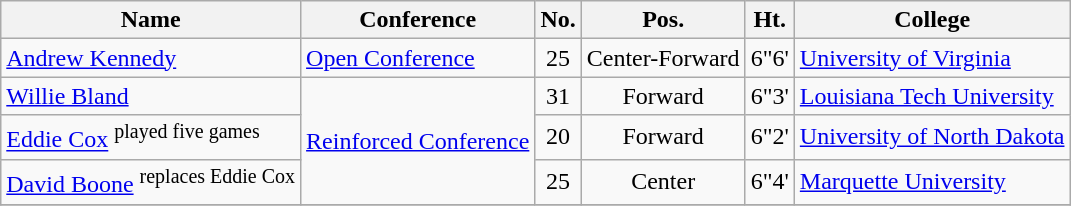<table class="wikitable" border="1">
<tr>
<th>Name</th>
<th>Conference</th>
<th>No.</th>
<th>Pos.</th>
<th>Ht.</th>
<th>College</th>
</tr>
<tr>
<td><a href='#'>Andrew Kennedy</a></td>
<td><a href='#'>Open Conference</a></td>
<td align="center">25</td>
<td align="center">Center-Forward</td>
<td align="center">6"6'</td>
<td><a href='#'>University of Virginia</a></td>
</tr>
<tr>
<td><a href='#'>Willie Bland</a></td>
<td rowspan="3"><a href='#'>Reinforced Conference</a></td>
<td align="center">31</td>
<td align="center">Forward</td>
<td align="center">6"3'</td>
<td><a href='#'>Louisiana Tech University</a></td>
</tr>
<tr>
<td><a href='#'>Eddie Cox</a> <sup>played five games</sup></td>
<td align="center">20</td>
<td align="center">Forward</td>
<td align="center">6"2'</td>
<td><a href='#'>University of North Dakota</a></td>
</tr>
<tr>
<td><a href='#'>David Boone</a> <sup>replaces Eddie Cox</sup></td>
<td align="center">25</td>
<td align="center">Center</td>
<td align="center">6"4'</td>
<td><a href='#'>Marquette University</a></td>
</tr>
<tr>
</tr>
</table>
